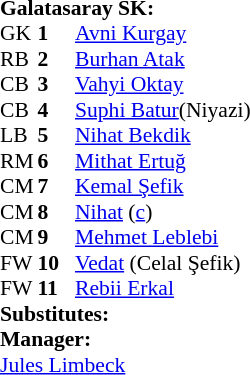<table style="font-size: 90%" cellspacing="0" cellpadding="0">
<tr>
<td colspan="4"><strong>Galatasaray SK:</strong></td>
</tr>
<tr>
<th width="25"></th>
<th width="25"></th>
</tr>
<tr>
<td>GK</td>
<td><strong>1</strong></td>
<td> <a href='#'>Avni Kurgay</a></td>
</tr>
<tr>
<td>RB</td>
<td><strong>2</strong></td>
<td> <a href='#'>Burhan Atak</a></td>
</tr>
<tr>
<td>CB</td>
<td><strong>3</strong></td>
<td> <a href='#'>Vahyi Oktay</a></td>
</tr>
<tr>
<td>CB</td>
<td><strong>4</strong></td>
<td> <a href='#'>Suphi Batur</a>(Niyazi)</td>
</tr>
<tr>
<td>LB</td>
<td><strong>5</strong></td>
<td> <a href='#'>Nihat Bekdik</a></td>
</tr>
<tr>
<td>RM</td>
<td><strong>6</strong></td>
<td> <a href='#'>Mithat Ertuğ</a></td>
</tr>
<tr>
<td>CM</td>
<td><strong>7</strong></td>
<td> <a href='#'>Kemal Şefik</a></td>
</tr>
<tr>
<td>CM</td>
<td><strong>8</strong></td>
<td> <a href='#'>Nihat</a> (<a href='#'>c</a>)</td>
</tr>
<tr>
<td>CM</td>
<td><strong>9</strong></td>
<td> <a href='#'>Mehmet Leblebi</a></td>
</tr>
<tr>
<td>FW</td>
<td><strong>10</strong></td>
<td> <a href='#'>Vedat</a> (Celal Şefik)</td>
</tr>
<tr>
<td>FW</td>
<td><strong>11</strong></td>
<td> <a href='#'>Rebii Erkal</a></td>
</tr>
<tr>
<td colspan=4><strong>Substitutes:</strong></td>
</tr>
<tr>
<td colspan=4><strong>Manager:</strong></td>
</tr>
<tr>
<td colspan="4"> <a href='#'>Jules Limbeck</a></td>
</tr>
</table>
